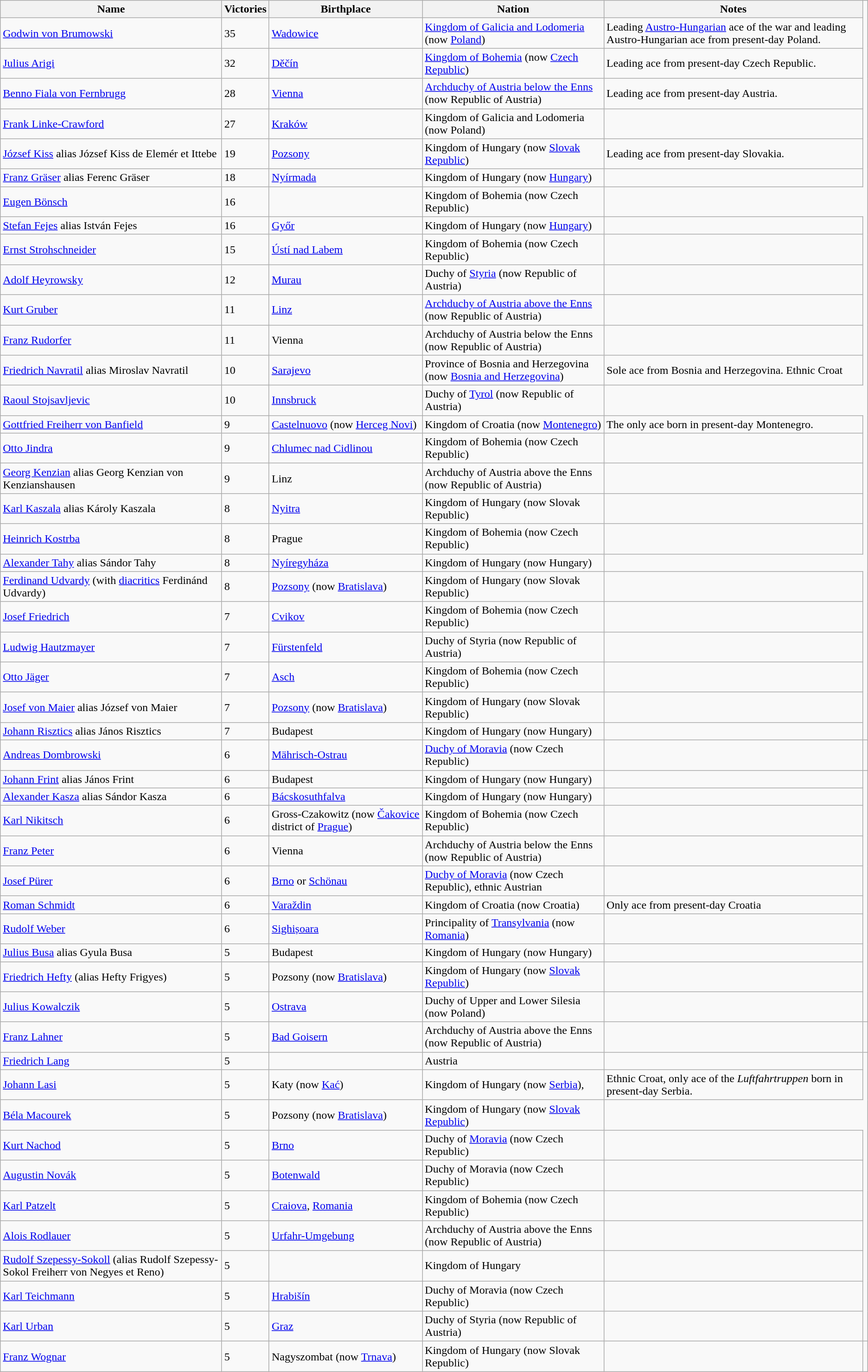<table class="wikitable sortable">
<tr>
<th>Name</th>
<th>Victories</th>
<th>Birthplace</th>
<th>Nation</th>
<th>Notes</th>
</tr>
<tr>
<td><a href='#'>Godwin von Brumowski</a></td>
<td>35</td>
<td><a href='#'>Wadowice</a></td>
<td><a href='#'>Kingdom of Galicia and Lodomeria</a> (now <a href='#'>Poland</a>)</td>
<td>Leading <a href='#'>Austro-Hungarian</a> ace of the war and leading Austro-Hungarian ace from present-day Poland.</td>
</tr>
<tr>
<td><a href='#'>Julius Arigi</a></td>
<td>32</td>
<td><a href='#'>Děčín</a></td>
<td><a href='#'>Kingdom of Bohemia</a> (now <a href='#'>Czech Republic</a>)</td>
<td>Leading ace from present-day Czech Republic.</td>
</tr>
<tr>
<td><a href='#'>Benno Fiala von Fernbrugg</a></td>
<td>28</td>
<td><a href='#'>Vienna</a></td>
<td><a href='#'>Archduchy of Austria below the Enns</a> (now Republic of Austria)</td>
<td>Leading ace from present-day Austria.</td>
</tr>
<tr>
<td><a href='#'>Frank Linke-Crawford</a></td>
<td>27</td>
<td><a href='#'>Kraków</a></td>
<td>Kingdom of Galicia and Lodomeria (now Poland)</td>
<td></td>
</tr>
<tr>
<td><a href='#'>József Kiss</a> alias József Kiss de Elemér et Ittebe</td>
<td>19</td>
<td><a href='#'>Pozsony</a></td>
<td>Kingdom of Hungary (now <a href='#'>Slovak Republic</a>)</td>
<td>Leading ace from present-day Slovakia.</td>
</tr>
<tr>
<td><a href='#'>Franz Gräser</a> alias Ferenc Gräser</td>
<td>18</td>
<td><a href='#'>Nyírmada</a></td>
<td>Kingdom of Hungary (now <a href='#'>Hungary</a>)</td>
<td></td>
</tr>
<tr>
<td><a href='#'>Eugen Bönsch</a></td>
<td>16</td>
<td></td>
<td>Kingdom of Bohemia (now Czech Republic)</td>
</tr>
<tr>
<td><a href='#'>Stefan Fejes</a> alias István Fejes</td>
<td>16</td>
<td><a href='#'>Győr</a></td>
<td>Kingdom of Hungary (now <a href='#'>Hungary</a>)</td>
<td></td>
</tr>
<tr>
<td><a href='#'>Ernst Strohschneider</a></td>
<td>15</td>
<td><a href='#'>Ústí nad Labem</a></td>
<td>Kingdom of Bohemia (now Czech Republic)</td>
<td></td>
</tr>
<tr>
<td><a href='#'>Adolf Heyrowsky</a></td>
<td>12</td>
<td><a href='#'>Murau</a></td>
<td>Duchy of <a href='#'>Styria</a> (now Republic of Austria)</td>
<td></td>
</tr>
<tr>
<td><a href='#'>Kurt Gruber</a></td>
<td>11</td>
<td><a href='#'>Linz</a></td>
<td><a href='#'>Archduchy of Austria above the Enns</a> (now Republic of Austria)</td>
<td></td>
</tr>
<tr>
<td><a href='#'>Franz Rudorfer</a></td>
<td>11</td>
<td>Vienna</td>
<td>Archduchy of Austria below the Enns (now Republic of Austria)</td>
<td></td>
</tr>
<tr>
<td><a href='#'>Friedrich Navratil</a> alias Miroslav Navratil</td>
<td>10</td>
<td><a href='#'>Sarajevo</a></td>
<td>Province of Bosnia and Herzegovina (now <a href='#'>Bosnia and Herzegovina</a>)</td>
<td>Sole ace from Bosnia and Herzegovina. Ethnic Croat</td>
</tr>
<tr>
<td><a href='#'>Raoul Stojsavljevic</a></td>
<td>10</td>
<td><a href='#'>Innsbruck</a></td>
<td>Duchy of <a href='#'>Tyrol</a> (now Republic of Austria)</td>
</tr>
<tr>
<td><a href='#'>Gottfried Freiherr von Banfield</a></td>
<td>9</td>
<td><a href='#'>Castelnuovo</a> (now <a href='#'>Herceg Novi</a>)</td>
<td>Kingdom of Croatia (now <a href='#'>Montenegro</a>)</td>
<td>The only ace born in present-day Montenegro.</td>
</tr>
<tr>
<td><a href='#'>Otto Jindra</a></td>
<td>9</td>
<td><a href='#'>Chlumec nad Cidlinou</a></td>
<td>Kingdom of Bohemia (now Czech Republic)</td>
<td></td>
</tr>
<tr>
<td><a href='#'>Georg Kenzian</a> alias Georg Kenzian von Kenzianshausen</td>
<td>9</td>
<td>Linz</td>
<td>Archduchy of Austria above the Enns (now Republic of Austria)</td>
<td></td>
</tr>
<tr>
<td><a href='#'>Karl Kaszala</a> alias Károly Kaszala</td>
<td>8</td>
<td><a href='#'>Nyitra</a></td>
<td>Kingdom of Hungary (now Slovak Republic)</td>
<td></td>
</tr>
<tr>
<td><a href='#'>Heinrich Kostrba</a></td>
<td>8</td>
<td>Prague</td>
<td>Kingdom of Bohemia (now Czech Republic)</td>
<td></td>
</tr>
<tr>
<td><a href='#'>Alexander Tahy</a> alias Sándor Tahy</td>
<td>8</td>
<td><a href='#'>Nyíregyháza</a></td>
<td>Kingdom of Hungary (now Hungary)</td>
</tr>
<tr>
<td><a href='#'>Ferdinand Udvardy</a> (with <a href='#'>diacritics</a> Ferdinánd Udvardy)</td>
<td>8</td>
<td><a href='#'>Pozsony</a> (now <a href='#'>Bratislava</a>)</td>
<td>Kingdom of Hungary (now Slovak Republic)</td>
<td></td>
</tr>
<tr>
<td><a href='#'>Josef Friedrich</a></td>
<td>7</td>
<td><a href='#'>Cvikov</a></td>
<td>Kingdom of Bohemia (now Czech Republic)</td>
<td></td>
</tr>
<tr>
<td><a href='#'>Ludwig Hautzmayer</a></td>
<td>7</td>
<td><a href='#'>Fürstenfeld</a></td>
<td>Duchy of Styria (now Republic of Austria)</td>
<td></td>
</tr>
<tr>
<td><a href='#'>Otto Jäger</a></td>
<td>7</td>
<td><a href='#'>Asch</a></td>
<td>Kingdom of Bohemia (now Czech Republic)</td>
<td></td>
</tr>
<tr>
<td><a href='#'>Josef von Maier</a> alias József von Maier</td>
<td>7</td>
<td><a href='#'>Pozsony</a> (now <a href='#'>Bratislava</a>)</td>
<td>Kingdom of Hungary (now Slovak Republic)</td>
<td></td>
</tr>
<tr>
<td><a href='#'>Johann Risztics</a> alias János Risztics</td>
<td>7</td>
<td>Budapest</td>
<td>Kingdom of Hungary (now Hungary)</td>
<td></td>
</tr>
<tr>
<td><a href='#'>Andreas Dombrowski</a></td>
<td>6</td>
<td><a href='#'>Mährisch-Ostrau</a></td>
<td><a href='#'>Duchy of Moravia</a> (now Czech Republic)</td>
<td></td>
<td></td>
</tr>
<tr>
<td><a href='#'>Johann Frint</a> alias János Frint</td>
<td>6</td>
<td>Budapest</td>
<td>Kingdom of Hungary (now Hungary)</td>
<td></td>
</tr>
<tr>
<td><a href='#'>Alexander Kasza</a> alias Sándor Kasza</td>
<td>6</td>
<td><a href='#'>Bácskosuthfalva</a></td>
<td>Kingdom of Hungary (now Hungary)</td>
<td></td>
</tr>
<tr>
<td><a href='#'>Karl Nikitsch</a></td>
<td>6</td>
<td>Gross-Czakowitz (now <a href='#'>Čakovice</a> district of <a href='#'>Prague</a>)</td>
<td>Kingdom of Bohemia (now Czech Republic)</td>
<td></td>
</tr>
<tr>
<td><a href='#'>Franz Peter</a></td>
<td>6</td>
<td>Vienna</td>
<td>Archduchy of Austria below the Enns (now Republic of Austria)</td>
<td></td>
</tr>
<tr>
<td><a href='#'>Josef Pürer</a></td>
<td>6</td>
<td><a href='#'>Brno</a> or <a href='#'>Schönau</a></td>
<td><a href='#'>Duchy of Moravia</a> (now Czech Republic), ethnic Austrian</td>
<td></td>
</tr>
<tr>
<td><a href='#'>Roman Schmidt</a></td>
<td>6</td>
<td><a href='#'>Varaždin</a></td>
<td>Kingdom of Croatia (now Croatia)</td>
<td>Only ace from present-day Croatia</td>
</tr>
<tr>
<td><a href='#'>Rudolf Weber</a></td>
<td>6</td>
<td><a href='#'>Sighișoara</a></td>
<td>Principality of <a href='#'>Transylvania</a> (now <a href='#'>Romania</a>)</td>
<td></td>
</tr>
<tr>
<td><a href='#'>Julius Busa</a> alias Gyula Busa</td>
<td>5</td>
<td>Budapest</td>
<td>Kingdom of Hungary (now Hungary)</td>
<td></td>
</tr>
<tr>
<td><a href='#'>Friedrich Hefty</a> (alias Hefty Frigyes)</td>
<td>5</td>
<td>Pozsony (now <a href='#'>Bratislava</a>)</td>
<td>Kingdom of Hungary (now <a href='#'>Slovak Republic</a>)</td>
<td></td>
</tr>
<tr>
<td><a href='#'>Julius Kowalczik</a></td>
<td>5</td>
<td><a href='#'>Ostrava</a></td>
<td>Duchy of Upper and Lower Silesia (now Poland)</td>
<td></td>
</tr>
<tr>
<td><a href='#'>Franz Lahner</a></td>
<td>5</td>
<td><a href='#'>Bad Goisern</a></td>
<td>Archduchy of Austria above the Enns (now Republic of Austria)</td>
<td></td>
<td></td>
</tr>
<tr>
<td><a href='#'>Friedrich Lang</a></td>
<td>5</td>
<td></td>
<td>Austria</td>
<td></td>
</tr>
<tr>
<td><a href='#'>Johann Lasi</a></td>
<td>5</td>
<td>Katy (now <a href='#'>Kać</a>)</td>
<td>Kingdom of Hungary (now <a href='#'>Serbia</a>),</td>
<td>Ethnic Croat, only ace of the <em>Luftfahrtruppen</em> born in present-day Serbia.</td>
</tr>
<tr>
<td><a href='#'>Béla Macourek</a></td>
<td>5</td>
<td>Pozsony (now <a href='#'>Bratislava</a>)</td>
<td>Kingdom of Hungary (now <a href='#'>Slovak Republic</a>)</td>
</tr>
<tr>
<td><a href='#'>Kurt Nachod</a></td>
<td>5</td>
<td><a href='#'>Brno</a></td>
<td>Duchy of <a href='#'>Moravia</a> (now Czech Republic)</td>
<td></td>
</tr>
<tr>
<td><a href='#'>Augustin Novák</a></td>
<td>5</td>
<td><a href='#'>Botenwald</a></td>
<td>Duchy of Moravia (now Czech Republic)</td>
<td></td>
</tr>
<tr>
<td><a href='#'>Karl Patzelt</a></td>
<td>5</td>
<td><a href='#'>Craiova</a>, <a href='#'>Romania</a></td>
<td>Kingdom of Bohemia (now Czech Republic)</td>
<td></td>
</tr>
<tr>
<td><a href='#'>Alois Rodlauer</a></td>
<td>5</td>
<td><a href='#'>Urfahr-Umgebung</a></td>
<td>Archduchy of Austria above the Enns (now Republic of Austria)</td>
<td></td>
</tr>
<tr>
<td><a href='#'>Rudolf Szepessy-Sokoll</a> (alias Rudolf Szepessy-Sokol Freiherr von Negyes et Reno)</td>
<td>5</td>
<td></td>
<td>Kingdom of Hungary</td>
<td></td>
</tr>
<tr>
<td><a href='#'>Karl Teichmann</a></td>
<td>5</td>
<td><a href='#'>Hrabišín</a></td>
<td>Duchy of Moravia (now Czech Republic)</td>
<td></td>
</tr>
<tr>
<td><a href='#'>Karl Urban</a></td>
<td>5</td>
<td><a href='#'>Graz</a></td>
<td>Duchy of Styria (now Republic of Austria)</td>
<td></td>
</tr>
<tr>
<td><a href='#'>Franz Wognar</a></td>
<td>5</td>
<td>Nagyszombat (now <a href='#'>Trnava</a>)</td>
<td>Kingdom of Hungary (now Slovak Republic)</td>
<td></td>
<td></td>
</tr>
</table>
